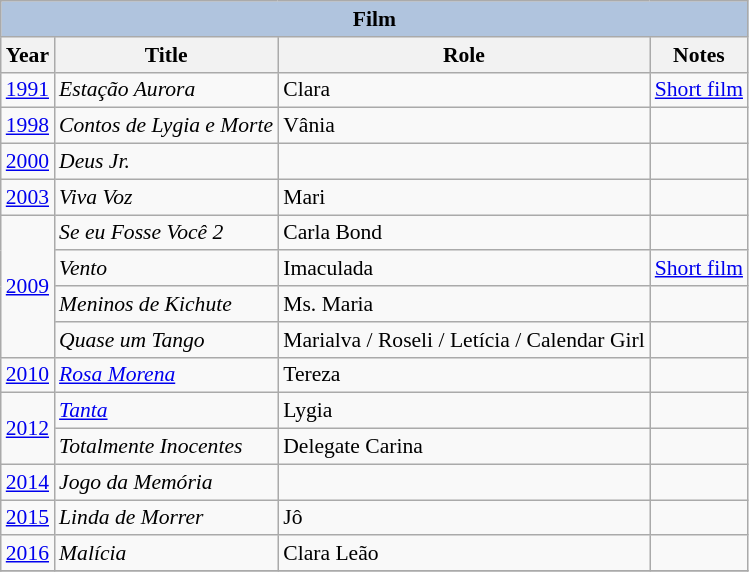<table class="wikitable" style="font-size: 90%;">
<tr>
<th colspan="4" style="background: LightSteelBlue;">Film</th>
</tr>
<tr>
<th>Year</th>
<th>Title</th>
<th>Role</th>
<th>Notes</th>
</tr>
<tr>
<td><a href='#'>1991</a></td>
<td><em>Estação Aurora</em></td>
<td>Clara</td>
<td><a href='#'>Short film</a></td>
</tr>
<tr>
<td><a href='#'>1998</a></td>
<td><em>Contos de Lygia e Morte</em></td>
<td>Vânia</td>
<td></td>
</tr>
<tr>
<td><a href='#'>2000</a></td>
<td><em>Deus Jr.</em></td>
<td></td>
<td></td>
</tr>
<tr>
<td><a href='#'>2003</a></td>
<td><em>Viva Voz</em></td>
<td>Mari</td>
<td></td>
</tr>
<tr>
<td rowspan="4"><a href='#'>2009</a></td>
<td><em>Se eu Fosse Você 2</em></td>
<td>Carla Bond</td>
<td></td>
</tr>
<tr>
<td><em>Vento</em></td>
<td>Imaculada</td>
<td><a href='#'>Short film</a></td>
</tr>
<tr>
<td><em>Meninos de Kichute</em></td>
<td>Ms. Maria</td>
<td></td>
</tr>
<tr>
<td><em>Quase um Tango</em></td>
<td>Marialva / Roseli / Letícia / Calendar Girl</td>
<td></td>
</tr>
<tr>
<td><a href='#'>2010</a></td>
<td><em><a href='#'>Rosa Morena</a></em></td>
<td>Tereza</td>
<td></td>
</tr>
<tr>
<td rowspan="2"><a href='#'>2012</a></td>
<td><em><a href='#'>Tanta</a></em></td>
<td>Lygia</td>
<td></td>
</tr>
<tr>
<td><em>Totalmente Inocentes</em></td>
<td>Delegate Carina</td>
<td></td>
</tr>
<tr>
<td><a href='#'>2014</a></td>
<td><em>Jogo da Memória</em></td>
<td></td>
<td></td>
</tr>
<tr>
<td><a href='#'>2015</a></td>
<td><em>Linda de Morrer</em></td>
<td>Jô</td>
<td></td>
</tr>
<tr>
<td><a href='#'>2016</a></td>
<td><em>Malícia</em></td>
<td>Clara Leão</td>
<td></td>
</tr>
<tr>
</tr>
</table>
